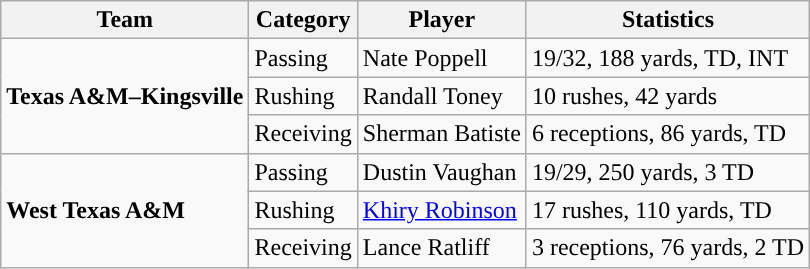<table class="wikitable" style="float: left;">
<tr>
<th>Team</th>
<th>Category</th>
<th>Player</th>
<th>Statistics</th>
</tr>
<tr>
<td rowspan=3><strong>Texas A&M–Kingsville</strong></td>
<td>Passing</td>
<td>Nate Poppell</td>
<td>19/32, 188 yards, TD, INT</td>
</tr>
<tr>
<td>Rushing</td>
<td>Randall Toney</td>
<td>10 rushes, 42 yards</td>
</tr>
<tr>
<td>Receiving</td>
<td>Sherman Batiste</td>
<td>6 receptions, 86 yards, TD</td>
</tr>
<tr>
<td rowspan=3><strong>West Texas A&M</strong></td>
<td>Passing</td>
<td>Dustin Vaughan</td>
<td>19/29, 250 yards, 3 TD</td>
</tr>
<tr>
<td>Rushing</td>
<td><a href='#'>Khiry Robinson</a></td>
<td>17 rushes, 110 yards, TD</td>
</tr>
<tr>
<td>Receiving</td>
<td>Lance Ratliff</td>
<td>3 receptions, 76 yards, 2 TD</td>
</tr>
</table>
